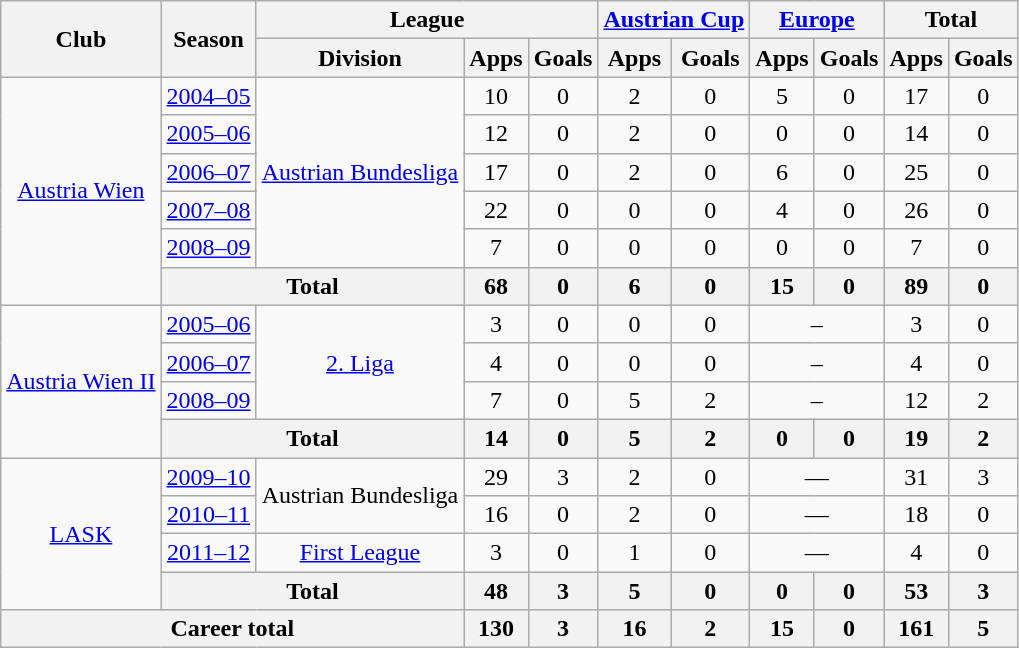<table class="wikitable" style="text-align:center">
<tr>
<th rowspan="2">Club</th>
<th rowspan="2">Season</th>
<th colspan="3">League</th>
<th colspan="2"><a href='#'>Austrian Cup</a></th>
<th colspan="2"><a href='#'>Europe</a></th>
<th colspan="2">Total</th>
</tr>
<tr>
<th>Division</th>
<th>Apps</th>
<th>Goals</th>
<th>Apps</th>
<th>Goals</th>
<th>Apps</th>
<th>Goals</th>
<th>Apps</th>
<th>Goals</th>
</tr>
<tr>
<td rowspan="6"><a href='#'>Austria Wien</a></td>
<td><a href='#'>2004–05</a></td>
<td rowspan="5"><a href='#'>Austrian Bundesliga</a></td>
<td>10</td>
<td>0</td>
<td>2</td>
<td>0</td>
<td>5</td>
<td>0</td>
<td>17</td>
<td>0</td>
</tr>
<tr>
<td><a href='#'>2005–06</a></td>
<td>12</td>
<td>0</td>
<td>2</td>
<td>0</td>
<td>0</td>
<td>0</td>
<td>14</td>
<td>0</td>
</tr>
<tr>
<td><a href='#'>2006–07</a></td>
<td>17</td>
<td>0</td>
<td>2</td>
<td>0</td>
<td>6</td>
<td>0</td>
<td>25</td>
<td>0</td>
</tr>
<tr>
<td><a href='#'>2007–08</a></td>
<td>22</td>
<td>0</td>
<td>0</td>
<td>0</td>
<td>4</td>
<td>0</td>
<td>26</td>
<td>0</td>
</tr>
<tr>
<td><a href='#'>2008–09</a></td>
<td>7</td>
<td>0</td>
<td>0</td>
<td>0</td>
<td>0</td>
<td>0</td>
<td>7</td>
<td>0</td>
</tr>
<tr>
<th colspan="2">Total</th>
<th>68</th>
<th>0</th>
<th>6</th>
<th>0</th>
<th>15</th>
<th>0</th>
<th>89</th>
<th>0</th>
</tr>
<tr>
<td rowspan="4"><a href='#'>Austria Wien II</a></td>
<td><a href='#'>2005–06</a></td>
<td rowspan="3"><a href='#'>2. Liga</a></td>
<td>3</td>
<td>0</td>
<td>0</td>
<td>0</td>
<td colspan="2">–</td>
<td>3</td>
<td>0</td>
</tr>
<tr>
<td><a href='#'>2006–07</a></td>
<td>4</td>
<td>0</td>
<td>0</td>
<td>0</td>
<td colspan="2">–</td>
<td>4</td>
<td>0</td>
</tr>
<tr>
<td><a href='#'>2008–09</a></td>
<td>7</td>
<td>0</td>
<td>5</td>
<td>2</td>
<td colspan="2">–</td>
<td>12</td>
<td>2</td>
</tr>
<tr>
<th colspan="2">Total</th>
<th>14</th>
<th>0</th>
<th>5</th>
<th>2</th>
<th>0</th>
<th>0</th>
<th>19</th>
<th>2</th>
</tr>
<tr>
<td rowspan="4"><a href='#'>LASK</a></td>
<td><a href='#'>2009–10</a></td>
<td rowspan="2">Austrian Bundesliga</td>
<td>29</td>
<td>3</td>
<td>2</td>
<td>0</td>
<td colspan="2">—</td>
<td>31</td>
<td>3</td>
</tr>
<tr>
<td><a href='#'>2010–11</a></td>
<td>16</td>
<td>0</td>
<td>2</td>
<td>0</td>
<td colspan="2">—</td>
<td>18</td>
<td>0</td>
</tr>
<tr>
<td><a href='#'>2011–12</a></td>
<td><a href='#'>First League</a></td>
<td>3</td>
<td>0</td>
<td>1</td>
<td>0</td>
<td colspan="2">—</td>
<td>4</td>
<td>0</td>
</tr>
<tr>
<th colspan="2">Total</th>
<th>48</th>
<th>3</th>
<th>5</th>
<th>0</th>
<th>0</th>
<th>0</th>
<th>53</th>
<th>3</th>
</tr>
<tr>
<th colspan="3">Career total</th>
<th>130</th>
<th>3</th>
<th>16</th>
<th>2</th>
<th>15</th>
<th>0</th>
<th>161</th>
<th>5</th>
</tr>
</table>
